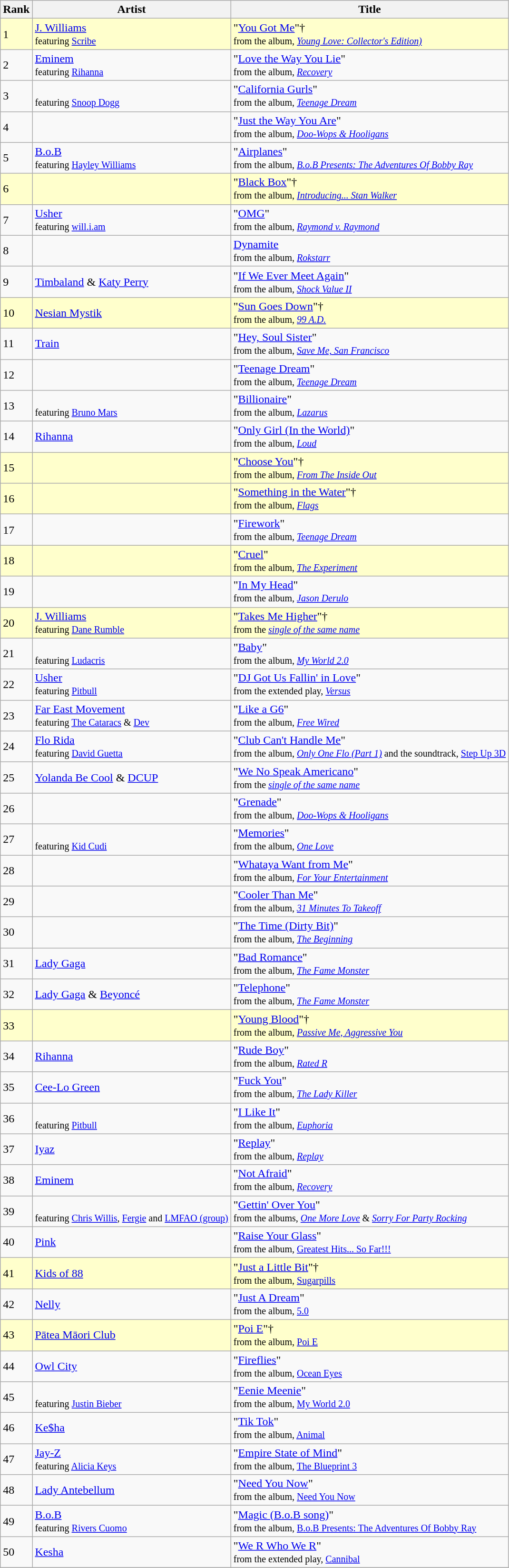<table class="wikitable sortable">
<tr>
<th>Rank</th>
<th>Artist</th>
<th>Title</th>
</tr>
<tr bgcolor="#FFFFCC">
<td>1</td>
<td><a href='#'>J. Williams</a> <br><small>featuring <a href='#'>Scribe</a><br></small></td>
<td>"<a href='#'>You Got Me</a>"† <br><small>from the album, <em><a href='#'>Young Love: Collector's Edition)</a></em></small><br></td>
</tr>
<tr>
<td>2</td>
<td><a href='#'>Eminem</a> <br><small>featuring <a href='#'>Rihanna</a><br></small></td>
<td>"<a href='#'>Love the Way You Lie</a>"<br><small>from the album, <em><a href='#'>Recovery</a></em></small><br></td>
</tr>
<tr>
<td>3</td>
<td> <br><small>featuring <a href='#'>Snoop Dogg</a><br></small></td>
<td>"<a href='#'>California Gurls</a>" <br><small>from the album, <em><a href='#'>Teenage Dream</a></em></small><br></td>
</tr>
<tr>
<td>4</td>
<td></td>
<td>"<a href='#'>Just the Way You Are</a>" <br><small>from the album, <em><a href='#'>Doo-Wops & Hooligans</a></em></small><br></td>
</tr>
<tr>
<td>5</td>
<td><a href='#'>B.o.B</a> <br><small>featuring <a href='#'>Hayley Williams</a><br></small></td>
<td>"<a href='#'>Airplanes</a>" <br><small>from the album, <em><a href='#'>B.o.B Presents: The Adventures Of Bobby Ray</a></em></small><br></td>
</tr>
<tr bgcolor="#FFFFCC">
<td>6</td>
<td></td>
<td>"<a href='#'>Black Box</a>"†<br><small>from the album, <em><a href='#'>Introducing... Stan Walker</a></em></small><br></td>
</tr>
<tr>
<td>7</td>
<td><a href='#'>Usher</a> <br><small>featuring <a href='#'>will.i.am</a><br></small></td>
<td>"<a href='#'>OMG</a>" <br><small>from the album, <em><a href='#'>Raymond v. Raymond</a></em></small><br></td>
</tr>
<tr>
<td>8</td>
<td></td>
<td><a href='#'>Dynamite</a><br><small>from the album, <em><a href='#'>Rokstarr</a></em></small><br></td>
</tr>
<tr>
<td>9</td>
<td><a href='#'>Timbaland</a> & <a href='#'>Katy Perry</a></td>
<td>"<a href='#'>If We Ever Meet Again</a>" <br><small>from the album, <em><a href='#'>Shock Value II</a></em></small><br></td>
</tr>
<tr bgcolor="#FFFFCC">
<td>10</td>
<td><a href='#'>Nesian Mystik</a></td>
<td>"<a href='#'>Sun Goes Down</a>"†<br><small>from the album, <em><a href='#'>99 A.D.</a></em></small><br></td>
</tr>
<tr>
<td>11</td>
<td><a href='#'>Train</a></td>
<td>"<a href='#'>Hey, Soul Sister</a>" <br><small>from the album, <em><a href='#'>Save Me, San Francisco</a></em></small><br></td>
</tr>
<tr>
<td>12</td>
<td></td>
<td>"<a href='#'>Teenage Dream</a>" <br><small>from the album, <em><a href='#'>Teenage Dream</a></em></small><br></td>
</tr>
<tr>
<td>13</td>
<td> <br><small>featuring <a href='#'>Bruno Mars</a><br></small></td>
<td>"<a href='#'>Billionaire</a>" <br><small>from the album, <em><a href='#'>Lazarus</a></em></small><br></td>
</tr>
<tr>
<td>14</td>
<td><a href='#'>Rihanna</a></td>
<td>"<a href='#'>Only Girl (In the World)</a>" <br><small>from the album, <em><a href='#'>Loud</a></em></small><br></td>
</tr>
<tr bgcolor="#FFFFCC">
<td>15</td>
<td></td>
<td>"<a href='#'>Choose You</a>"† <br><small>from the album, <em><a href='#'>From The Inside Out</a></em></small><br></td>
</tr>
<tr bgcolor="#FFFFCC">
<td>16</td>
<td></td>
<td>"<a href='#'>Something in the Water</a>"†<br><small>from the album, <em><a href='#'>Flags</a></em></small><br></td>
</tr>
<tr>
<td>17</td>
<td></td>
<td>"<a href='#'>Firework</a>" <br><small>from the album, <em><a href='#'>Teenage Dream</a></em></small><br></td>
</tr>
<tr bgcolor="#FFFFCC">
<td>18</td>
<td></td>
<td>"<a href='#'>Cruel</a>"<br><small>from the album, <em><a href='#'>The Experiment</a></em></small><br></td>
</tr>
<tr>
<td>19</td>
<td></td>
<td>"<a href='#'>In My Head</a>" <br><small>from the album, <em><a href='#'>Jason Derulo</a></em></small><br></td>
</tr>
<tr bgcolor="#FFFFCC">
<td>20</td>
<td><a href='#'>J. Williams</a> <br><small>featuring <a href='#'>Dane Rumble</a><br></small></td>
<td>"<a href='#'>Takes Me Higher</a>"† <br><small>from the <em><a href='#'>single of the same name</a></em></small><br></td>
</tr>
<tr>
<td>21</td>
<td> <br><small>featuring <a href='#'>Ludacris</a><br></small></td>
<td>"<a href='#'>Baby</a>" <br><small>from the album, <em><a href='#'>My World 2.0</a></em></small><br></td>
</tr>
<tr>
<td>22</td>
<td><a href='#'>Usher</a> <br><small>featuring <a href='#'>Pitbull</a><br></small></td>
<td>"<a href='#'>DJ Got Us Fallin' in Love</a>" <br><small>from the extended play, <em><a href='#'>Versus</a></em></small><br></td>
</tr>
<tr>
<td>23</td>
<td><a href='#'>Far East Movement</a> <br><small>featuring <a href='#'>The Cataracs</a> & <a href='#'>Dev</a></small></td>
<td>"<a href='#'>Like a G6</a>" <br><small>from the album, <em><a href='#'>Free Wired</a></em></small><br></td>
</tr>
<tr>
<td>24</td>
<td><a href='#'>Flo Rida</a> <br><small>featuring <a href='#'>David Guetta</a><br></small></td>
<td>"<a href='#'>Club Can't Handle Me</a>" <br><small>from the album, <em><a href='#'>Only One Flo (Part 1)</a></em> and the soundtrack, <a href='#'>Step Up 3D</a></small><br></td>
</tr>
<tr>
<td>25</td>
<td><a href='#'>Yolanda Be Cool</a> & <a href='#'>DCUP</a></td>
<td>"<a href='#'>We No Speak Americano</a>" <br><small>from the <em><a href='#'>single of the same name</a></em></small><br></td>
</tr>
<tr>
<td>26</td>
<td></td>
<td>"<a href='#'>Grenade</a>" <br><small>from the album, <em><a href='#'>Doo-Wops & Hooligans</a></em></small><br></td>
</tr>
<tr>
<td>27</td>
<td> <br><small>featuring <a href='#'>Kid Cudi</a><br></small></td>
<td>"<a href='#'>Memories</a>" <br><small>from the album, <em><a href='#'>One Love</a></em></small><br></td>
</tr>
<tr>
<td>28</td>
<td></td>
<td>"<a href='#'>Whataya Want from Me</a>" <br><small>from the album, <em><a href='#'>For Your Entertainment</a></em></small><br></td>
</tr>
<tr>
<td>29</td>
<td></td>
<td>"<a href='#'>Cooler Than Me</a>" <br><small>from the album, <em><a href='#'>31 Minutes To Takeoff</a></em></small><br></td>
</tr>
<tr>
<td>30</td>
<td></td>
<td>"<a href='#'>The Time (Dirty Bit)</a>" <br><small>from the album, <em><a href='#'>The Beginning</a></em></small><br></td>
</tr>
<tr>
<td>31</td>
<td><a href='#'>Lady Gaga</a></td>
<td>"<a href='#'>Bad Romance</a>" <br><small>from the album, <em><a href='#'>The Fame Monster</a></em></small><br></td>
</tr>
<tr>
<td>32</td>
<td><a href='#'>Lady Gaga</a> & <a href='#'>Beyoncé</a></td>
<td>"<a href='#'>Telephone</a>" <br><small>from the album, <em><a href='#'>The Fame Monster</a></em></small><br></td>
</tr>
<tr bgcolor="#FFFFCC">
<td>33</td>
<td></td>
<td>"<a href='#'>Young Blood</a>"†<br><small>from the album, <em><a href='#'>Passive Me, Aggressive You</a></em></small><br></td>
</tr>
<tr>
<td>34</td>
<td><a href='#'>Rihanna</a></td>
<td>"<a href='#'>Rude Boy</a>" <br><small>from the album, <em><a href='#'>Rated R</a></em></small><br></td>
</tr>
<tr>
<td>35</td>
<td><a href='#'>Cee-Lo Green</a></td>
<td>"<a href='#'>Fuck You</a>" <br><small>from the album, <em><a href='#'>The Lady Killer</a></em></small><br></td>
</tr>
<tr>
<td>36</td>
<td> <br><small>featuring <a href='#'>Pitbull</a><br></small></td>
<td>"<a href='#'>I Like It</a>" <br><small>from the album, <em><a href='#'>Euphoria</a></em></small><br></td>
</tr>
<tr>
<td>37</td>
<td><a href='#'>Iyaz</a></td>
<td>"<a href='#'>Replay</a>" <br><small>from the album, <em><a href='#'>Replay</a></em></small><br></td>
</tr>
<tr>
<td>38</td>
<td><a href='#'>Eminem</a></td>
<td>"<a href='#'>Not Afraid</a>" <br><small>from the album, <em><a href='#'>Recovery</a></em></small><br></td>
</tr>
<tr>
<td>39</td>
<td> <br><small>featuring <a href='#'>Chris Willis</a>, <a href='#'>Fergie</a> and <a href='#'>LMFAO (group)</a><br></small></td>
<td>"<a href='#'>Gettin' Over You</a>" <br><small>from the albums, <em><a href='#'>One More Love</a></em> & <em><a href='#'>Sorry For Party Rocking</a></small><br></td>
</tr>
<tr>
<td>40</td>
<td><a href='#'>Pink</a></td>
<td>"<a href='#'>Raise Your Glass</a>" <br><small>from the album, </em><a href='#'>Greatest Hits... So Far!!!</a><em></small><br></td>
</tr>
<tr bgcolor="#FFFFCC">
<td>41</td>
<td><a href='#'>Kids of 88</a></td>
<td>"<a href='#'>Just a Little Bit</a>"†<br><small>from the album, </em><a href='#'>Sugarpills</a><em></small><br></td>
</tr>
<tr>
<td>42</td>
<td><a href='#'>Nelly</a></td>
<td>"<a href='#'>Just A Dream</a>" <br><small>from the album, </em><a href='#'>5.0</a><em></small><br></td>
</tr>
<tr bgcolor="#FFFFCC">
<td>43</td>
<td><a href='#'>Pātea Māori Club</a></td>
<td>"<a href='#'>Poi E</a>"† <br><small>from the album, </em><a href='#'>Poi E</a><em></small><br></td>
</tr>
<tr>
<td>44</td>
<td><a href='#'>Owl City</a></td>
<td>"<a href='#'>Fireflies</a>" <br><small>from the album, </em><a href='#'>Ocean Eyes</a><em></small><br></td>
</tr>
<tr>
<td>45</td>
<td> <br><small>featuring <a href='#'>Justin Bieber</a><br></small></td>
<td>"<a href='#'>Eenie Meenie</a>" <br><small>from the album, </em><a href='#'>My World 2.0</a><em></small><br></td>
</tr>
<tr>
<td>46</td>
<td><a href='#'>Ke$ha</a></td>
<td>"<a href='#'>Tik Tok</a>" <br><small>from the album, </em><a href='#'>Animal</a><em></small><br></td>
</tr>
<tr>
<td>47</td>
<td><a href='#'>Jay-Z</a> <br><small>featuring <a href='#'>Alicia Keys</a><br></small></td>
<td>"<a href='#'>Empire State of Mind</a>" <br><small>from the album, </em><a href='#'>The Blueprint 3</a><em></small><br></td>
</tr>
<tr>
<td>48</td>
<td><a href='#'>Lady Antebellum</a></td>
<td>"<a href='#'>Need You Now</a>" <br><small>from the album, </em><a href='#'>Need You Now</a><em></small><br></td>
</tr>
<tr>
<td>49</td>
<td><a href='#'>B.o.B</a> <br><small>featuring <a href='#'>Rivers Cuomo</a><br></small></td>
<td>"<a href='#'>Magic (B.o.B song)</a>" <br><small>from the album, </em><a href='#'>B.o.B Presents: The Adventures Of Bobby Ray</a><em></small><br></td>
</tr>
<tr>
<td>50</td>
<td><a href='#'>Kesha</a></td>
<td>"<a href='#'>We R Who We R</a>" <br><small>from the extended play, </em><a href='#'>Cannibal</a><em></small><br></td>
</tr>
<tr>
</tr>
</table>
